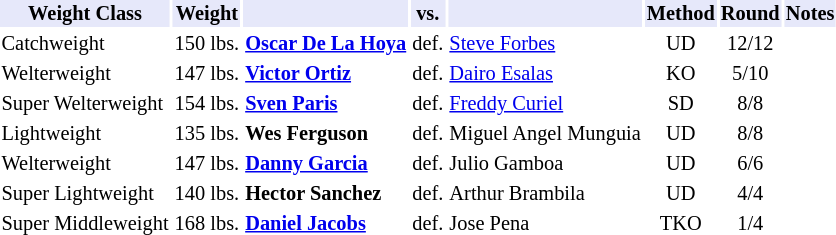<table class="toccolours" style="font-size: 85%;">
<tr>
<th style="background:#e6e8fa; color:#000; text-align:center;">Weight Class</th>
<th style="background:#e6e8fa; color:#000; text-align:center;">Weight</th>
<th style="background:#e6e8fa; color:#000; text-align:center;"></th>
<th style="background:#e6e8fa; color:#000; text-align:center;">vs.</th>
<th style="background:#e6e8fa; color:#000; text-align:center;"></th>
<th style="background:#e6e8fa; color:#000; text-align:center;">Method</th>
<th style="background:#e6e8fa; color:#000; text-align:center;">Round</th>
<th style="background:#e6e8fa; color:#000; text-align:center;">Notes</th>
</tr>
<tr>
<td>Catchweight</td>
<td>150 lbs.</td>
<td><strong><a href='#'>Oscar De La Hoya</a></strong></td>
<td>def.</td>
<td><a href='#'>Steve Forbes</a></td>
<td align=center>UD</td>
<td align=center>12/12</td>
</tr>
<tr>
<td>Welterweight</td>
<td>147 lbs.</td>
<td><strong><a href='#'>Victor Ortiz</a></strong></td>
<td>def.</td>
<td><a href='#'>Dairo Esalas</a></td>
<td align=center>KO</td>
<td align=center>5/10</td>
</tr>
<tr>
<td>Super Welterweight</td>
<td>154 lbs.</td>
<td><strong><a href='#'>Sven Paris</a></strong></td>
<td>def.</td>
<td><a href='#'>Freddy Curiel</a></td>
<td align=center>SD</td>
<td align=center>8/8</td>
</tr>
<tr>
<td>Lightweight</td>
<td>135 lbs.</td>
<td><strong>Wes Ferguson</strong></td>
<td>def.</td>
<td>Miguel Angel Munguia</td>
<td align=center>UD</td>
<td align=center>8/8</td>
</tr>
<tr>
<td>Welterweight</td>
<td>147 lbs.</td>
<td><strong><a href='#'>Danny Garcia</a></strong></td>
<td>def.</td>
<td>Julio Gamboa</td>
<td align=center>UD</td>
<td align=center>6/6</td>
</tr>
<tr>
<td>Super Lightweight</td>
<td>140 lbs.</td>
<td><strong>Hector Sanchez</strong></td>
<td>def.</td>
<td>Arthur Brambila</td>
<td align=center>UD</td>
<td align=center>4/4</td>
</tr>
<tr>
<td>Super Middleweight</td>
<td>168 lbs.</td>
<td><strong><a href='#'>Daniel Jacobs</a></strong></td>
<td>def.</td>
<td>Jose Pena</td>
<td align=center>TKO</td>
<td align=center>1/4</td>
</tr>
</table>
